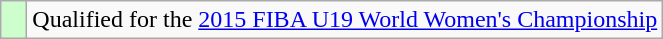<table class="wikitable">
<tr>
<td width=10px bgcolor="#ccffcc"></td>
<td>Qualified for the <a href='#'>2015 FIBA U19 World Women's Championship</a></td>
</tr>
</table>
